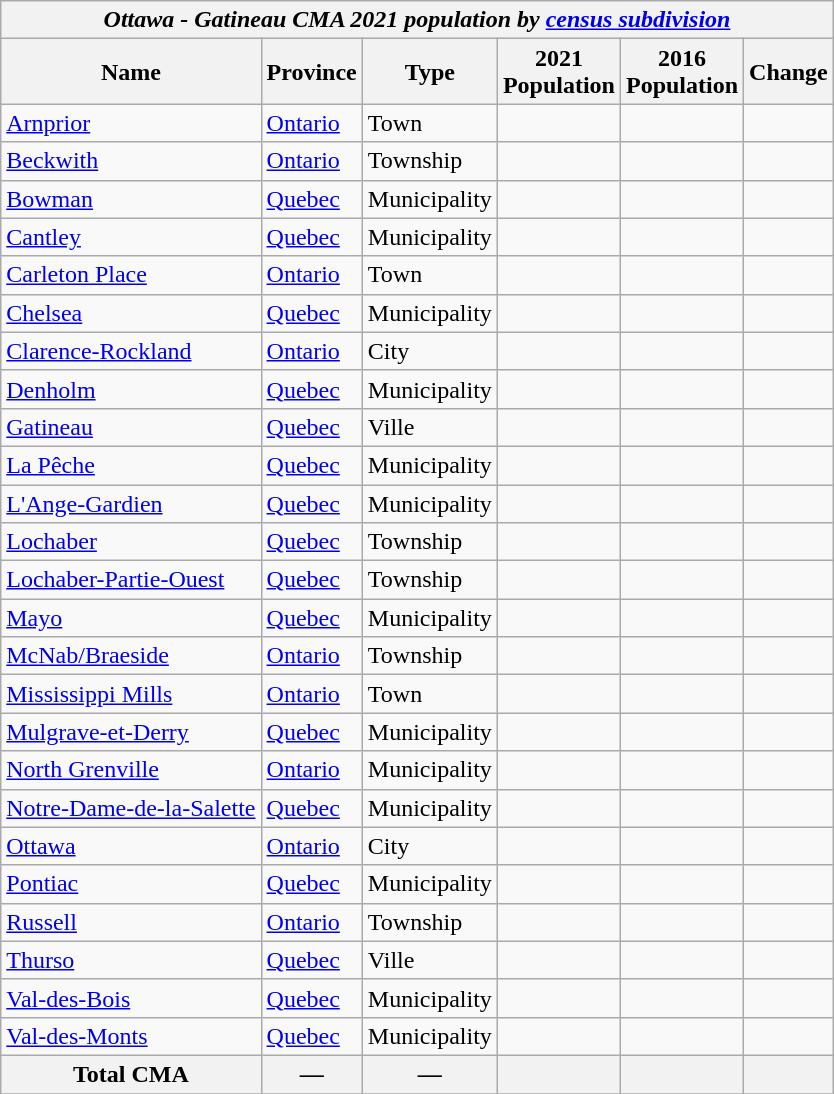<table class="wikitable sortable collapsible">
<tr>
<th colspan=6><em>Ottawa - Gatineau CMA 2021 population by <a href='#'>census subdivision</a></em></th>
</tr>
<tr>
<th>Name</th>
<th>Province</th>
<th>Type</th>
<th>2021<br>Population</th>
<th>2016<br>Population</th>
<th>Change</th>
</tr>
<tr>
<td><a href='#'>Arnprior</a></td>
<td><a href='#'>Ontario</a></td>
<td>Town</td>
<td align=center></td>
<td align=center></td>
<td align=center></td>
</tr>
<tr>
<td><a href='#'>Beckwith</a></td>
<td><a href='#'>Ontario</a></td>
<td>Township</td>
<td align=center></td>
<td align=center></td>
<td align=center></td>
</tr>
<tr>
<td><a href='#'>Bowman</a></td>
<td><a href='#'>Quebec</a></td>
<td>Municipality</td>
<td align=center></td>
<td align=center></td>
<td align=center></td>
</tr>
<tr>
<td><a href='#'>Cantley</a></td>
<td><a href='#'>Quebec</a></td>
<td>Municipality</td>
<td align=center></td>
<td align=center></td>
<td align=center></td>
</tr>
<tr>
<td><a href='#'>Carleton Place</a></td>
<td><a href='#'>Ontario</a></td>
<td>Town</td>
<td align=center></td>
<td align=center></td>
<td align=center></td>
</tr>
<tr>
<td><a href='#'>Chelsea</a></td>
<td><a href='#'>Quebec</a></td>
<td>Municipality</td>
<td align=center></td>
<td align=center></td>
<td align=center></td>
</tr>
<tr>
<td><a href='#'>Clarence-Rockland</a></td>
<td><a href='#'>Ontario</a></td>
<td>City</td>
<td align=center></td>
<td align=center></td>
<td align=center></td>
</tr>
<tr>
<td><a href='#'>Denholm</a></td>
<td><a href='#'>Quebec</a></td>
<td>Municipality</td>
<td align=center></td>
<td align=center></td>
<td align=center></td>
</tr>
<tr>
<td><a href='#'>Gatineau</a></td>
<td><a href='#'>Quebec</a></td>
<td>Ville</td>
<td align=center></td>
<td align=center></td>
<td align=center></td>
</tr>
<tr>
<td><a href='#'>La Pêche</a></td>
<td><a href='#'>Quebec</a></td>
<td>Municipality</td>
<td align=center></td>
<td align=center></td>
<td align=center></td>
</tr>
<tr>
<td><a href='#'>L'Ange-Gardien</a></td>
<td><a href='#'>Quebec</a></td>
<td>Municipality</td>
<td align=center></td>
<td align=center></td>
<td align=center></td>
</tr>
<tr>
<td><a href='#'>Lochaber</a></td>
<td><a href='#'>Quebec</a></td>
<td>Township</td>
<td align=center></td>
<td align=center></td>
<td align=center></td>
</tr>
<tr>
<td><a href='#'>Lochaber-Partie-Ouest</a></td>
<td><a href='#'>Quebec</a></td>
<td>Township</td>
<td align=center></td>
<td align=center></td>
<td align=center></td>
</tr>
<tr>
<td><a href='#'>Mayo</a></td>
<td><a href='#'>Quebec</a></td>
<td>Municipality</td>
<td align=center></td>
<td align=center></td>
<td align=center></td>
</tr>
<tr>
<td><a href='#'>McNab/Braeside</a></td>
<td><a href='#'>Ontario</a></td>
<td>Township</td>
<td align=center></td>
<td align=center></td>
<td align=center></td>
</tr>
<tr>
<td><a href='#'>Mississippi Mills</a></td>
<td><a href='#'>Ontario</a></td>
<td>Town</td>
<td align=center></td>
<td align=center></td>
<td align=center></td>
</tr>
<tr>
<td><a href='#'>Mulgrave-et-Derry</a></td>
<td><a href='#'>Quebec</a></td>
<td>Municipality</td>
<td align=center></td>
<td align=center></td>
<td align=center></td>
</tr>
<tr>
<td><a href='#'>North Grenville</a></td>
<td><a href='#'>Ontario</a></td>
<td>Municipality</td>
<td align=center></td>
<td align=center></td>
<td align=center></td>
</tr>
<tr>
<td><a href='#'>Notre-Dame-de-la-Salette</a></td>
<td><a href='#'>Quebec</a></td>
<td>Municipality</td>
<td align=center></td>
<td align=center></td>
<td align=center></td>
</tr>
<tr>
<td><a href='#'>Ottawa</a></td>
<td><a href='#'>Ontario</a></td>
<td>City</td>
<td align=center></td>
<td align=center></td>
<td align=center></td>
</tr>
<tr>
<td><a href='#'>Pontiac</a></td>
<td><a href='#'>Quebec</a></td>
<td>Municipality</td>
<td align=center></td>
<td align=center></td>
<td align=center></td>
</tr>
<tr>
<td><a href='#'>Russell</a></td>
<td><a href='#'>Ontario</a></td>
<td>Township</td>
<td align=center></td>
<td align=center></td>
<td align=center></td>
</tr>
<tr>
<td><a href='#'>Thurso</a></td>
<td><a href='#'>Quebec</a></td>
<td>Ville</td>
<td align=center></td>
<td align=center></td>
<td align=center></td>
</tr>
<tr>
<td><a href='#'>Val-des-Bois</a></td>
<td><a href='#'>Quebec</a></td>
<td>Municipality</td>
<td align=center></td>
<td align=center></td>
<td align=center></td>
</tr>
<tr>
<td><a href='#'>Val-des-Monts</a></td>
<td><a href='#'>Quebec</a></td>
<td>Municipality</td>
<td align=center></td>
<td align=center></td>
<td align=center></td>
</tr>
<tr class="sortbottom" align="center" style="background: #f2f2f2;">
<td><strong>Total CMA</strong></td>
<td align=center><strong>—</strong></td>
<td align=center><strong>—</strong></td>
<td align=center><strong></strong></td>
<td align=center><strong></strong></td>
<td align=center><strong></strong></td>
</tr>
<tr>
</tr>
</table>
